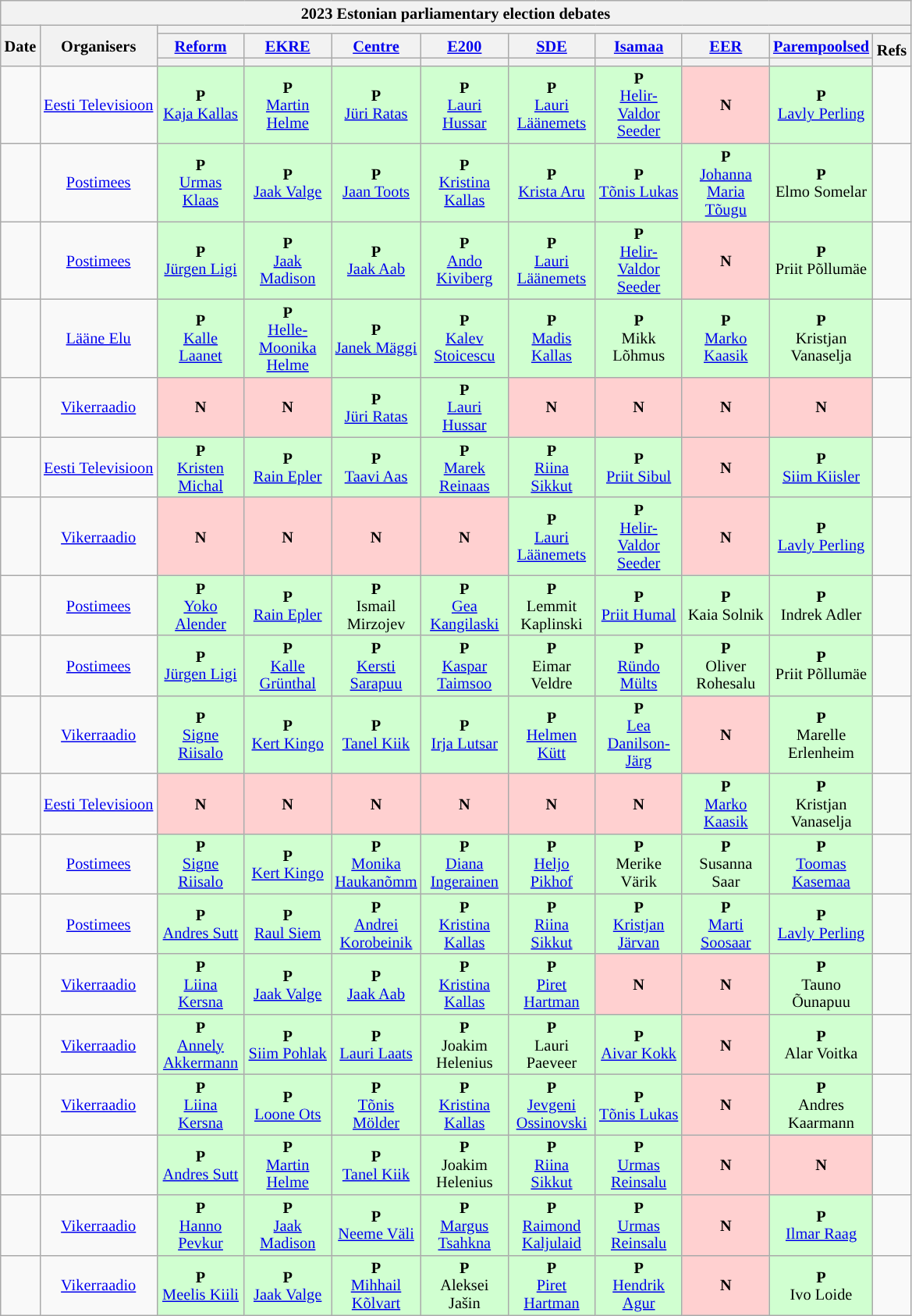<table class="wikitable" style="font-size:85%; line-height:15px; text-align:center;">
<tr>
<th colspan="12">2023 Estonian parliamentary election debates</th>
</tr>
<tr>
<th rowspan="3">Date</th>
<th rowspan="3">Organisers</th>
<th colspan="9">    </th>
</tr>
<tr>
<th scope="col" style="width:5em"><a href='#'>Reform</a></th>
<th scope="col" style="width:5em"><a href='#'>EKRE</a></th>
<th scope="col" style="width:5em"><a href='#'>Centre</a></th>
<th scope="col" style="width:5em"><a href='#'>E200</a></th>
<th scope="col" style="width:5em"><a href='#'>SDE</a></th>
<th scope="col" style="width:5em"><a href='#'>Isamaa</a></th>
<th scope="col" style="width:5em"><a href='#'>EER</a></th>
<th scope="col" style="width:5em"><a href='#'>Parempoolsed</a></th>
<th rowspan="2">Refs</th>
</tr>
<tr>
<th style="background:"></th>
<th style="background:"></th>
<th style="background:"></th>
<th style="background:"></th>
<th style="background:"></th>
<th style="background:"></th>
<th style="background:"></th>
<th style="background:"></th>
</tr>
<tr>
<td></td>
<td><a href='#'>Eesti Televisioon</a></td>
<td style="background:#D0FFD0"><strong>P</strong><br><a href='#'>Kaja Kallas</a></td>
<td style="background:#D0FFD0"><strong>P</strong><br><a href='#'>Martin Helme</a></td>
<td style="background:#D0FFD0"><strong>P</strong><br><a href='#'>Jüri Ratas</a></td>
<td style="background:#D0FFD0"><strong>P</strong><br><a href='#'>Lauri Hussar</a></td>
<td style="background:#D0FFD0"><strong>P</strong><br><a href='#'>Lauri Läänemets</a></td>
<td style="background:#D0FFD0"><strong>P</strong><br><a href='#'>Helir-Valdor Seeder</a></td>
<td style="background:#FFD0D0"><strong>N</strong></td>
<td style="background:#D0FFD0"><strong>P</strong><br><a href='#'>Lavly Perling</a></td>
<td></td>
</tr>
<tr>
<td></td>
<td><a href='#'>Postimees</a></td>
<td style="background:#D0FFD0"><strong>P</strong><br><a href='#'>Urmas Klaas</a></td>
<td style="background:#D0FFD0"><strong>P</strong><br><a href='#'>Jaak Valge</a></td>
<td style="background:#D0FFD0"><strong>P</strong><br><a href='#'>Jaan Toots</a></td>
<td style="background:#D0FFD0"><strong>P</strong><br><a href='#'>Kristina Kallas</a></td>
<td style="background:#D0FFD0"><strong>P</strong><br><a href='#'>Krista Aru</a></td>
<td style="background:#D0FFD0"><strong>P</strong><br><a href='#'>Tõnis Lukas</a></td>
<td style="background:#D0FFD0"><strong>P</strong><br><a href='#'>Johanna Maria Tõugu</a></td>
<td style="background:#D0FFD0"><strong>P</strong><br>Elmo Somelar</td>
<td></td>
</tr>
<tr>
<td></td>
<td><a href='#'>Postimees</a></td>
<td style="background:#D0FFD0"><strong>P</strong><br><a href='#'>Jürgen Ligi</a></td>
<td style="background:#D0FFD0"><strong>P</strong><br><a href='#'>Jaak Madison</a></td>
<td style="background:#D0FFD0"><strong>P</strong><br><a href='#'>Jaak Aab</a></td>
<td style="background:#D0FFD0"><strong>P</strong><br><a href='#'>Ando Kiviberg</a></td>
<td style="background:#D0FFD0"><strong>P</strong><br><a href='#'>Lauri Läänemets</a></td>
<td style="background:#D0FFD0"><strong>P</strong><br><a href='#'>Helir-Valdor Seeder</a></td>
<td style="background:#FFD0D0"><strong>N</strong></td>
<td style="background:#D0FFD0"><strong>P</strong><br>Priit Põllumäe</td>
<td></td>
</tr>
<tr>
<td></td>
<td><a href='#'>Lääne Elu</a></td>
<td style="background:#D0FFD0"><strong>P</strong><br><a href='#'>Kalle Laanet</a></td>
<td style="background:#D0FFD0"><strong>P</strong><br><a href='#'>Helle-Moonika Helme</a></td>
<td style="background:#D0FFD0"><strong>P</strong><br><a href='#'>Janek Mäggi</a></td>
<td style="background:#D0FFD0"><strong>P</strong><br><a href='#'>Kalev Stoicescu</a></td>
<td style="background:#D0FFD0"><strong>P</strong><br><a href='#'>Madis Kallas</a></td>
<td style="background:#D0FFD0"><strong>P</strong><br>Mikk Lõhmus</td>
<td style="background:#D0FFD0"><strong>P</strong><br><a href='#'>Marko Kaasik</a></td>
<td style="background:#D0FFD0"><strong>P</strong><br>Kristjan Vanaselja</td>
<td></td>
</tr>
<tr>
<td></td>
<td><a href='#'>Vikerraadio</a></td>
<td style="background:#FFD0D0"><strong>N</strong></td>
<td style="background:#FFD0D0"><strong>N</strong></td>
<td style="background:#D0FFD0"><strong>P</strong><br><a href='#'>Jüri Ratas</a></td>
<td style="background:#D0FFD0"><strong>P</strong><br><a href='#'>Lauri Hussar</a></td>
<td style="background:#FFD0D0"><strong>N</strong></td>
<td style="background:#FFD0D0"><strong>N</strong></td>
<td style="background:#FFD0D0"><strong>N</strong></td>
<td style="background:#FFD0D0"><strong>N</strong></td>
<td></td>
</tr>
<tr>
<td></td>
<td><a href='#'>Eesti Televisioon</a></td>
<td style="background:#D0FFD0"><strong>P</strong><br><a href='#'>Kristen Michal</a></td>
<td style="background:#D0FFD0"><strong>P</strong><br><a href='#'>Rain Epler</a></td>
<td style="background:#D0FFD0"><strong>P</strong><br><a href='#'>Taavi Aas</a></td>
<td style="background:#D0FFD0"><strong>P</strong><br><a href='#'>Marek Reinaas</a></td>
<td style="background:#D0FFD0"><strong>P</strong><br><a href='#'>Riina Sikkut</a></td>
<td style="background:#D0FFD0"><strong>P</strong><br><a href='#'>Priit Sibul</a></td>
<td style="background:#FFD0D0"><strong>N</strong></td>
<td style="background:#D0FFD0"><strong>P</strong><br><a href='#'>Siim Kiisler</a></td>
<td></td>
</tr>
<tr>
<td></td>
<td><a href='#'>Vikerraadio</a></td>
<td style="background:#FFD0D0"><strong>N</strong></td>
<td style="background:#FFD0D0"><strong>N</strong></td>
<td style="background:#FFD0D0"><strong>N</strong></td>
<td style="background:#FFD0D0"><strong>N</strong></td>
<td style="background:#D0FFD0"><strong>P</strong><br><a href='#'>Lauri Läänemets</a></td>
<td style="background:#D0FFD0"><strong>P</strong><br><a href='#'>Helir-Valdor Seeder</a></td>
<td style="background:#FFD0D0"><strong>N</strong></td>
<td style="background:#D0FFD0"><strong>P</strong><br><a href='#'>Lavly Perling</a></td>
<td></td>
</tr>
<tr>
<td></td>
<td><a href='#'>Postimees</a></td>
<td style="background:#D0FFD0"><strong>P</strong><br><a href='#'>Yoko Alender</a></td>
<td style="background:#D0FFD0"><strong>P</strong><br><a href='#'>Rain Epler</a></td>
<td style="background:#D0FFD0"><strong>P</strong><br>Ismail Mirzojev</td>
<td style="background:#D0FFD0"><strong>P</strong><br><a href='#'>Gea Kangilaski</a></td>
<td style="background:#D0FFD0"><strong>P</strong><br>Lemmit Kaplinski</td>
<td style="background:#D0FFD0"><strong>P</strong><br><a href='#'>Priit Humal</a></td>
<td style="background:#D0FFD0"><strong>P</strong><br>Kaia Solnik</td>
<td style="background:#D0FFD0"><strong>P</strong><br>Indrek Adler</td>
<td></td>
</tr>
<tr>
<td></td>
<td><a href='#'>Postimees</a></td>
<td style="background:#D0FFD0"><strong>P</strong><br><a href='#'>Jürgen Ligi</a></td>
<td style="background:#D0FFD0"><strong>P</strong><br><a href='#'>Kalle Grünthal</a></td>
<td style="background:#D0FFD0"><strong>P</strong><br><a href='#'>Kersti Sarapuu</a></td>
<td style="background:#D0FFD0"><strong>P</strong><br><a href='#'>Kaspar Taimsoo</a></td>
<td style="background:#D0FFD0"><strong>P</strong><br>Eimar Veldre</td>
<td style="background:#D0FFD0"><strong>P</strong><br><a href='#'>Ründo Mülts</a></td>
<td style="background:#D0FFD0"><strong>P</strong><br>Oliver Rohesalu</td>
<td style="background:#D0FFD0"><strong>P</strong><br>Priit Põllumäe</td>
<td></td>
</tr>
<tr>
<td></td>
<td><a href='#'>Vikerraadio</a></td>
<td style="background:#D0FFD0"><strong>P</strong><br><a href='#'>Signe Riisalo</a></td>
<td style="background:#D0FFD0"><strong>P</strong><br><a href='#'>Kert Kingo</a></td>
<td style="background:#D0FFD0"><strong>P</strong><br><a href='#'>Tanel Kiik</a></td>
<td style="background:#D0FFD0"><strong>P</strong><br><a href='#'>Irja Lutsar</a></td>
<td style="background:#D0FFD0"><strong>P</strong><br><a href='#'>Helmen Kütt</a></td>
<td style="background:#D0FFD0"><strong>P</strong><br><a href='#'>Lea Danilson-Järg</a></td>
<td style="background:#FFD0D0"><strong>N</strong></td>
<td style="background:#D0FFD0"><strong>P</strong><br>Marelle Erlenheim</td>
<td></td>
</tr>
<tr>
<td></td>
<td><a href='#'>Eesti Televisioon</a></td>
<td style="background:#FFD0D0"><strong>N</strong></td>
<td style="background:#FFD0D0"><strong>N</strong></td>
<td style="background:#FFD0D0"><strong>N</strong></td>
<td style="background:#FFD0D0"><strong>N</strong></td>
<td style="background:#FFD0D0"><strong>N</strong></td>
<td style="background:#FFD0D0"><strong>N</strong></td>
<td style="background:#D0FFD0"><strong>P</strong><br><a href='#'>Marko Kaasik</a></td>
<td style="background:#D0FFD0"><strong>P</strong><br>Kristjan Vanaselja</td>
<td></td>
</tr>
<tr>
<td></td>
<td><a href='#'>Postimees</a></td>
<td style="background:#D0FFD0"><strong>P</strong><br><a href='#'>Signe Riisalo</a></td>
<td style="background:#D0FFD0"><strong>P</strong><br><a href='#'>Kert Kingo</a></td>
<td style="background:#D0FFD0"><strong>P</strong><br><a href='#'>Monika Haukanõmm</a></td>
<td style="background:#D0FFD0"><strong>P</strong><br><a href='#'>Diana Ingerainen</a></td>
<td style="background:#D0FFD0"><strong>P</strong><br><a href='#'>Heljo Pikhof</a></td>
<td style="background:#D0FFD0"><strong>P</strong><br>Merike Värik</td>
<td style="background:#D0FFD0"><strong>P</strong><br>Susanna Saar</td>
<td style="background:#D0FFD0"><strong>P</strong><br><a href='#'>Toomas Kasemaa</a></td>
<td></td>
</tr>
<tr>
<td></td>
<td><a href='#'>Postimees</a></td>
<td style="background:#D0FFD0"><strong>P</strong><br><a href='#'>Andres Sutt</a></td>
<td style="background:#D0FFD0"><strong>P</strong><br><a href='#'>Raul Siem</a></td>
<td style="background:#D0FFD0"><strong>P</strong><br><a href='#'>Andrei Korobeinik</a></td>
<td style="background:#D0FFD0"><strong>P</strong><br><a href='#'>Kristina Kallas</a></td>
<td style="background:#D0FFD0"><strong>P</strong><br><a href='#'>Riina Sikkut</a></td>
<td style="background:#D0FFD0"><strong>P</strong><br><a href='#'>Kristjan Järvan</a></td>
<td style="background:#D0FFD0"><strong>P</strong><br><a href='#'>Marti Soosaar</a></td>
<td style="background:#D0FFD0"><strong>P</strong><br><a href='#'>Lavly Perling</a></td>
<td></td>
</tr>
<tr>
<td></td>
<td><a href='#'>Vikerraadio</a></td>
<td style="background:#D0FFD0"><strong>P</strong><br><a href='#'>Liina Kersna</a></td>
<td style="background:#D0FFD0"><strong>P</strong><br><a href='#'>Jaak Valge</a></td>
<td style="background:#D0FFD0"><strong>P</strong><br><a href='#'>Jaak Aab</a></td>
<td style="background:#D0FFD0"><strong>P</strong><br><a href='#'>Kristina Kallas</a></td>
<td style="background:#D0FFD0"><strong>P</strong><br><a href='#'>Piret Hartman</a></td>
<td style="background:#FFD0D0"><strong>N</strong></td>
<td style="background:#FFD0D0"><strong>N</strong></td>
<td style="background:#D0FFD0"><strong>P</strong><br>Tauno Õunapuu</td>
<td></td>
</tr>
<tr>
<td></td>
<td><a href='#'>Vikerraadio</a></td>
<td style="background:#D0FFD0"><strong>P</strong><br><a href='#'>Annely Akkermann</a></td>
<td style="background:#D0FFD0"><strong>P</strong><br><a href='#'>Siim Pohlak</a></td>
<td style="background:#D0FFD0"><strong>P</strong><br><a href='#'>Lauri Laats</a></td>
<td style="background:#D0FFD0"><strong>P</strong><br>Joakim Helenius</td>
<td style="background:#D0FFD0"><strong>P</strong><br>Lauri Paeveer</td>
<td style="background:#D0FFD0"><strong>P</strong><br><a href='#'>Aivar Kokk</a></td>
<td style="background:#FFD0D0"><strong>N</strong></td>
<td style="background:#D0FFD0"><strong>P</strong><br>Alar Voitka</td>
<td></td>
</tr>
<tr>
<td></td>
<td><a href='#'>Vikerraadio</a></td>
<td style="background:#D0FFD0"><strong>P</strong><br><a href='#'>Liina Kersna</a></td>
<td style="background:#D0FFD0"><strong>P</strong><br><a href='#'>Loone Ots</a></td>
<td style="background:#D0FFD0"><strong>P</strong><br><a href='#'>Tõnis Mölder</a></td>
<td style="background:#D0FFD0"><strong>P</strong><br><a href='#'>Kristina Kallas</a></td>
<td style="background:#D0FFD0"><strong>P</strong><br><a href='#'>Jevgeni Ossinovski</a></td>
<td style="background:#D0FFD0"><strong>P</strong><br><a href='#'>Tõnis Lukas</a></td>
<td style="background:#FFD0D0"><strong>N</strong></td>
<td style="background:#D0FFD0"><strong>P</strong><br>Andres Kaarmann</td>
<td></td>
</tr>
<tr>
<td></td>
<td><br></td>
<td style="background:#D0FFD0"><strong>P</strong><br><a href='#'>Andres Sutt</a></td>
<td style="background:#D0FFD0"><strong>P</strong><br><a href='#'>Martin Helme</a></td>
<td style="background:#D0FFD0"><strong>P</strong><br><a href='#'>Tanel Kiik</a></td>
<td style="background:#D0FFD0"><strong>P</strong><br>Joakim Helenius</td>
<td style="background:#D0FFD0"><strong>P</strong><br><a href='#'>Riina Sikkut</a></td>
<td style="background:#D0FFD0"><strong>P</strong><br><a href='#'>Urmas Reinsalu</a></td>
<td style="background:#FFD0D0"><strong>N</strong></td>
<td style="background:#FFD0D0"><strong>N</strong></td>
<td></td>
</tr>
<tr>
<td></td>
<td><a href='#'>Vikerraadio</a></td>
<td style="background:#D0FFD0"><strong>P</strong><br><a href='#'>Hanno Pevkur</a></td>
<td style="background:#D0FFD0"><strong>P</strong><br><a href='#'>Jaak Madison</a></td>
<td style="background:#D0FFD0"><strong>P</strong><br><a href='#'>Neeme Väli</a></td>
<td style="background:#D0FFD0"><strong>P</strong><br><a href='#'>Margus Tsahkna</a></td>
<td style="background:#D0FFD0"><strong>P</strong><br><a href='#'>Raimond Kaljulaid</a></td>
<td style="background:#D0FFD0"><strong>P</strong><br><a href='#'>Urmas Reinsalu</a></td>
<td style="background:#FFD0D0"><strong>N</strong></td>
<td style="background:#D0FFD0"><strong>P</strong><br><a href='#'>Ilmar Raag</a></td>
<td></td>
</tr>
<tr>
<td></td>
<td><a href='#'>Vikerraadio</a></td>
<td style="background:#D0FFD0"><strong>P</strong><br><a href='#'>Meelis Kiili</a></td>
<td style="background:#D0FFD0"><strong>P</strong><br><a href='#'>Jaak Valge</a></td>
<td style="background:#D0FFD0"><strong>P</strong><br><a href='#'>Mihhail Kõlvart</a></td>
<td style="background:#D0FFD0"><strong>P</strong><br>Aleksei Jašin</td>
<td style="background:#D0FFD0"><strong>P</strong><br><a href='#'>Piret Hartman</a></td>
<td style="background:#D0FFD0"><strong>P</strong><br><a href='#'>Hendrik Agur</a></td>
<td style="background:#FFD0D0"><strong>N</strong></td>
<td style="background:#D0FFD0"><strong>P</strong><br>Ivo Loide</td>
<td></td>
</tr>
</table>
